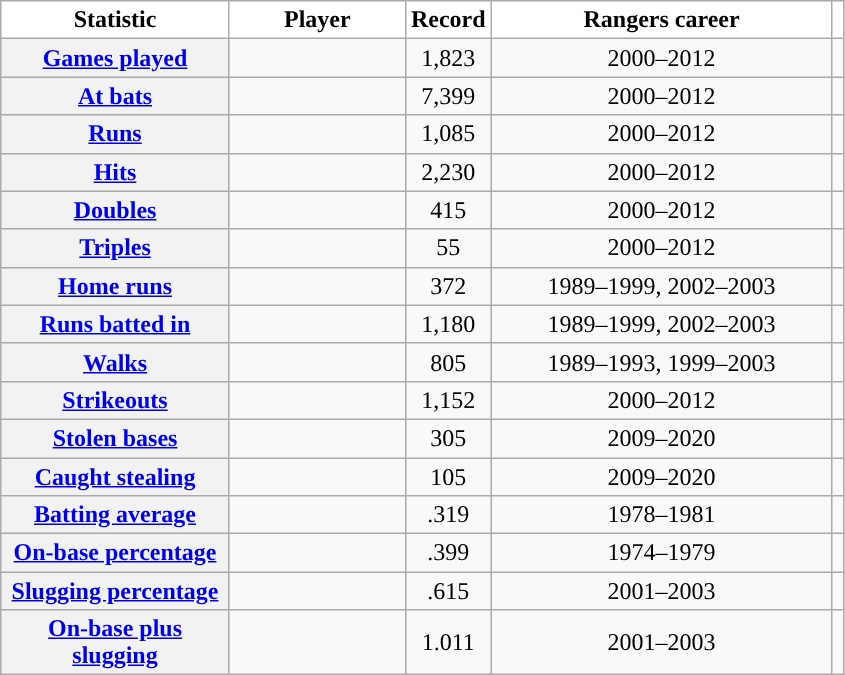<table class="sortable wikitable plainrowheaders" style="text-align:center">
<tr>
<th width="145px" scope="col" style="background-color:#ffffff; border-top:#">Statistic</th>
<th width="110px" scope="col" style="background-color:#ffffff; border-top:#">Player</th>
<th class="unsortable" scope="col" style="background-color:#ffffff; border-top:#">Record</th>
<th width="220px" scope="col" style="background-color:#ffffff; border-top:#">Rangers career</th>
<th class="unsortable" scope="col" style="background-color:#ffffff; border-top:#"></th>
</tr>
<tr>
<th scope="row" style="text-align:center"><a href='#'>Games played</a></th>
<td></td>
<td>1,823</td>
<td>2000–2012</td>
<td></td>
</tr>
<tr>
<th scope="row" style="text-align:center"><a href='#'>At bats</a></th>
<td></td>
<td>7,399</td>
<td>2000–2012</td>
<td></td>
</tr>
<tr>
<th scope="row" style="text-align:center"><a href='#'>Runs</a></th>
<td></td>
<td>1,085</td>
<td>2000–2012</td>
<td></td>
</tr>
<tr>
<th scope="row" style="text-align:center"><a href='#'>Hits</a></th>
<td></td>
<td>2,230</td>
<td>2000–2012</td>
<td></td>
</tr>
<tr>
<th scope="row" style="text-align:center"><a href='#'>Doubles</a></th>
<td></td>
<td>415</td>
<td>2000–2012</td>
<td></td>
</tr>
<tr>
<th scope="row" style="text-align:center"><a href='#'>Triples</a></th>
<td></td>
<td>55</td>
<td>2000–2012</td>
<td></td>
</tr>
<tr>
<th scope="row" style="text-align:center"><a href='#'>Home runs</a></th>
<td></td>
<td>372</td>
<td>1989–1999, 2002–2003</td>
<td></td>
</tr>
<tr>
<th scope="row" style="text-align:center"><a href='#'>Runs batted in</a></th>
<td></td>
<td>1,180</td>
<td>1989–1999, 2002–2003</td>
<td></td>
</tr>
<tr>
<th scope="row" style="text-align:center"><a href='#'>Walks</a></th>
<td></td>
<td>805</td>
<td>1989–1993, 1999–2003</td>
<td></td>
</tr>
<tr>
<th scope="row" style="text-align:center"><a href='#'>Strikeouts</a></th>
<td></td>
<td>1,152</td>
<td>2000–2012</td>
<td></td>
</tr>
<tr>
<th scope="row" style="text-align:center"><a href='#'>Stolen bases</a></th>
<td></td>
<td>305</td>
<td>2009–2020</td>
<td></td>
</tr>
<tr>
<th scope="row" style="text-align:center"><a href='#'>Caught stealing</a></th>
<td></td>
<td>105</td>
<td>2009–2020</td>
<td></td>
</tr>
<tr>
<th scope="row" style="text-align:center"><a href='#'>Batting average</a></th>
<td></td>
<td>.319</td>
<td>1978–1981</td>
<td></td>
</tr>
<tr>
<th scope="row" style="text-align:center"><a href='#'>On-base percentage</a></th>
<td></td>
<td>.399</td>
<td>1974–1979</td>
<td></td>
</tr>
<tr>
<th scope="row" style="text-align:center"><a href='#'>Slugging percentage</a></th>
<td></td>
<td>.615</td>
<td>2001–2003</td>
<td></td>
</tr>
<tr>
<th scope="row" style="text-align:center"><a href='#'>On-base plus slugging</a></th>
<td></td>
<td>1.011</td>
<td>2001–2003</td>
<td></td>
</tr>
</table>
